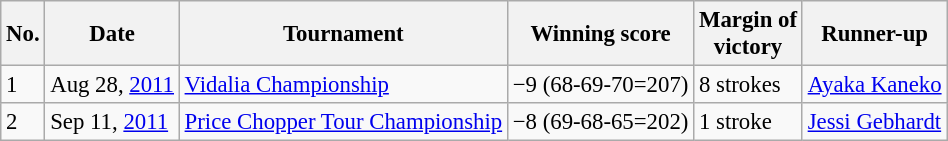<table class="wikitable" style="font-size:95%;">
<tr>
<th>No.</th>
<th>Date</th>
<th>Tournament</th>
<th>Winning score</th>
<th>Margin of<br>victory</th>
<th>Runner-up</th>
</tr>
<tr>
<td>1</td>
<td>Aug 28, <a href='#'>2011</a></td>
<td><a href='#'>Vidalia Championship</a></td>
<td>−9 (68-69-70=207)</td>
<td>8 strokes</td>
<td> <a href='#'>Ayaka Kaneko</a></td>
</tr>
<tr>
<td>2</td>
<td>Sep 11, <a href='#'>2011</a></td>
<td><a href='#'>Price Chopper Tour Championship</a></td>
<td>−8 (69-68-65=202)</td>
<td>1 stroke</td>
<td> <a href='#'>Jessi Gebhardt</a></td>
</tr>
</table>
